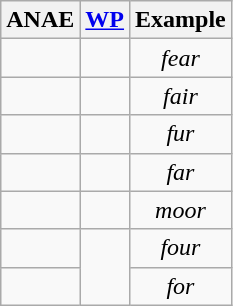<table class="wikitable sortable" style="text-align: center; float: left;">
<tr>
<th>ANAE</th>
<th><a href='#'>WP</a></th>
<th>Example</th>
</tr>
<tr>
<td></td>
<td></td>
<td><em>fear</em></td>
</tr>
<tr>
<td></td>
<td></td>
<td><em>fair</em></td>
</tr>
<tr>
<td></td>
<td></td>
<td><em>fur</em></td>
</tr>
<tr>
<td></td>
<td></td>
<td><em>far</em></td>
</tr>
<tr>
<td></td>
<td></td>
<td><em>moor</em></td>
</tr>
<tr>
<td></td>
<td rowspan="2"></td>
<td><em>four</em></td>
</tr>
<tr>
<td></td>
<td><em>for</em></td>
</tr>
</table>
